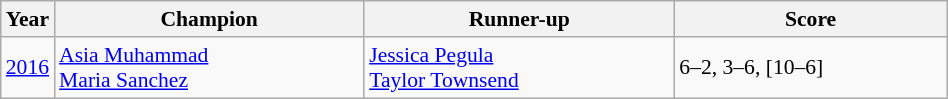<table class="wikitable" style="font-size:90%">
<tr>
<th>Year</th>
<th width="200">Champion</th>
<th width="200">Runner-up</th>
<th width="175">Score</th>
</tr>
<tr>
<td><a href='#'>2016</a></td>
<td> <a href='#'>Asia Muhammad</a> <br>  <a href='#'>Maria Sanchez</a></td>
<td> <a href='#'>Jessica Pegula</a> <br>  <a href='#'>Taylor Townsend</a></td>
<td>6–2, 3–6, [10–6]</td>
</tr>
</table>
